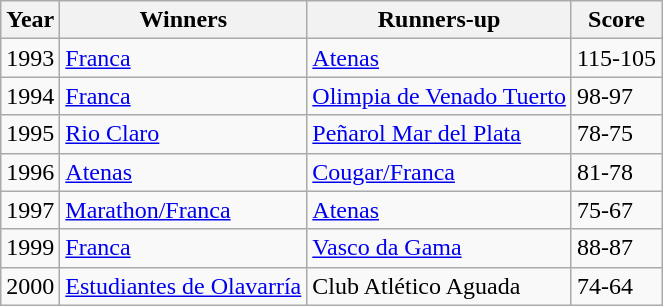<table class="wikitable">
<tr>
<th>Year</th>
<th>Winners</th>
<th>Runners-up</th>
<th>Score</th>
</tr>
<tr>
<td>1993</td>
<td> <a href='#'>Franca</a></td>
<td>  <a href='#'>Atenas</a></td>
<td>115-105</td>
</tr>
<tr>
<td>1994</td>
<td> <a href='#'>Franca</a></td>
<td> <a href='#'>Olimpia de Venado Tuerto</a></td>
<td>98-97</td>
</tr>
<tr>
<td>1995</td>
<td> <a href='#'>Rio Claro</a></td>
<td> <a href='#'>Peñarol Mar del Plata</a></td>
<td>78-75</td>
</tr>
<tr>
<td>1996</td>
<td> <a href='#'>Atenas</a></td>
<td> <a href='#'>Cougar/Franca</a></td>
<td>81-78</td>
</tr>
<tr>
<td>1997</td>
<td> <a href='#'>Marathon/Franca</a></td>
<td> <a href='#'>Atenas</a></td>
<td>75-67</td>
</tr>
<tr>
<td>1999</td>
<td>  <a href='#'>Franca</a></td>
<td> <a href='#'>Vasco da Gama</a></td>
<td>88-87</td>
</tr>
<tr>
<td>2000</td>
<td> <a href='#'>Estudiantes de Olavarría</a></td>
<td> Club Atlético Aguada</td>
<td>74-64</td>
</tr>
</table>
